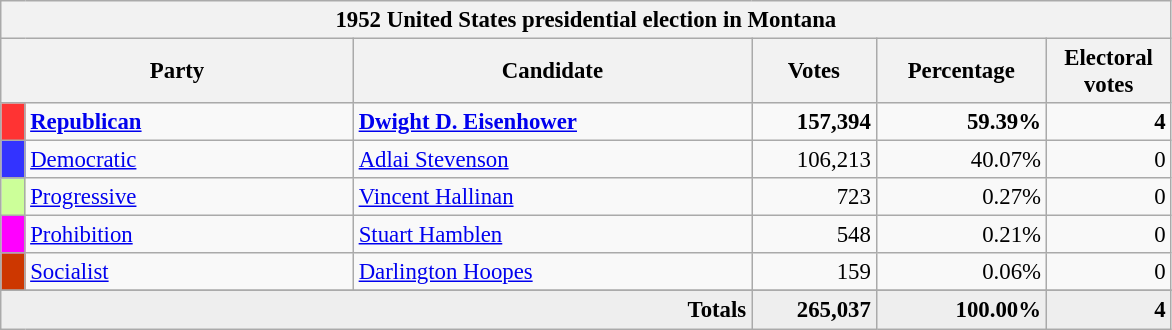<table class="wikitable" style="font-size: 95%;">
<tr>
<th colspan="6">1952 United States presidential election in Montana</th>
</tr>
<tr>
<th colspan="2" style="width: 15em">Party</th>
<th style="width: 17em">Candidate</th>
<th style="width: 5em">Votes</th>
<th style="width: 7em">Percentage</th>
<th style="width: 5em">Electoral votes</th>
</tr>
<tr>
<th style="background-color:#FF3333; width: 3px"></th>
<td style="width: 130px"><strong><a href='#'>Republican</a></strong></td>
<td><strong><a href='#'>Dwight D. Eisenhower</a></strong></td>
<td align="right"><strong>157,394</strong></td>
<td align="right"><strong>59.39%</strong></td>
<td align="right"><strong>4</strong></td>
</tr>
<tr>
<th style="background-color:#3333FF; width: 3px"></th>
<td style="width: 130px"><a href='#'>Democratic</a></td>
<td><a href='#'>Adlai Stevenson</a></td>
<td align="right">106,213</td>
<td align="right">40.07%</td>
<td align="right">0</td>
</tr>
<tr>
<th style="background-color:#CCFF99; width: 3px"></th>
<td style="width: 130px"><a href='#'>Progressive</a></td>
<td><a href='#'>Vincent Hallinan</a></td>
<td align="right">723</td>
<td align="right">0.27%</td>
<td align="right">0</td>
</tr>
<tr>
<th style="background-color:#FF00FF; width: 3px"></th>
<td style="width: 130px"><a href='#'>Prohibition</a></td>
<td><a href='#'>Stuart Hamblen</a></td>
<td align="right">548</td>
<td align="right">0.21%</td>
<td align="right">0</td>
</tr>
<tr>
<th style="background-color:#CD3700; width: 3px"></th>
<td style="width: 130px"><a href='#'>Socialist</a></td>
<td><a href='#'>Darlington Hoopes</a></td>
<td align="right">159</td>
<td align="right">0.06%</td>
<td align="right">0</td>
</tr>
<tr>
</tr>
<tr bgcolor="#EEEEEE">
<td colspan="3" align="right"><strong>Totals</strong></td>
<td align="right"><strong>265,037</strong></td>
<td align="right"><strong>100.00%</strong></td>
<td align="right"><strong>4</strong></td>
</tr>
</table>
